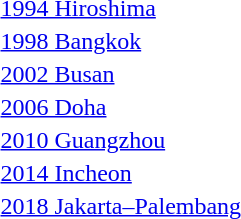<table>
<tr>
<td><a href='#'>1994 Hiroshima</a></td>
<td></td>
<td></td>
<td></td>
</tr>
<tr>
<td><a href='#'>1998 Bangkok</a></td>
<td></td>
<td></td>
<td></td>
</tr>
<tr>
<td><a href='#'>2002 Busan</a></td>
<td></td>
<td></td>
<td></td>
</tr>
<tr>
<td><a href='#'>2006 Doha</a></td>
<td></td>
<td></td>
<td></td>
</tr>
<tr>
<td><a href='#'>2010 Guangzhou</a></td>
<td></td>
<td></td>
<td></td>
</tr>
<tr>
<td><a href='#'>2014 Incheon</a></td>
<td></td>
<td></td>
<td></td>
</tr>
<tr>
<td><a href='#'>2018 Jakarta–Palembang</a></td>
<td></td>
<td></td>
<td></td>
</tr>
</table>
